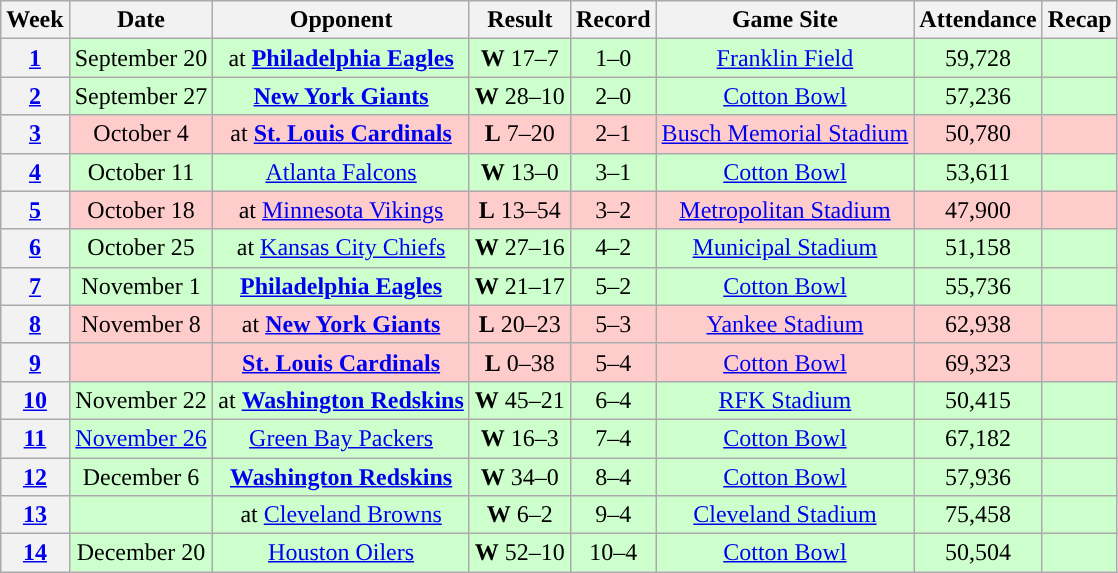<table class="wikitable" style="text-align:center">
<tr>
<th>Week</th>
<th>Date</th>
<th>Opponent</th>
<th>Result</th>
<th>Record</th>
<th>Game Site</th>
<th>Attendance</th>
<th>Recap</th>
</tr>
<tr style="background: #cfc">
<th><a href='#'>1</a></th>
<td>September 20</td>
<td>at <strong><a href='#'>Philadelphia Eagles</a></strong></td>
<td><strong>W</strong> 17–7</td>
<td>1–0</td>
<td><a href='#'>Franklin Field</a></td>
<td>59,728</td>
<td></td>
</tr>
<tr style="background: #cfc">
<th><a href='#'>2</a></th>
<td>September 27</td>
<td><strong><a href='#'>New York Giants</a></strong></td>
<td><strong>W</strong> 28–10</td>
<td>2–0</td>
<td><a href='#'>Cotton Bowl</a></td>
<td>57,236</td>
<td></td>
</tr>
<tr style="background: #fcc">
<th><a href='#'>3</a></th>
<td>October 4</td>
<td>at <strong><a href='#'>St. Louis Cardinals</a></strong></td>
<td><strong>L</strong> 7–20</td>
<td>2–1</td>
<td><a href='#'>Busch Memorial Stadium</a></td>
<td>50,780</td>
<td></td>
</tr>
<tr style="background: #cfc">
<th><a href='#'>4</a></th>
<td>October 11</td>
<td><a href='#'>Atlanta Falcons</a></td>
<td><strong>W</strong> 13–0</td>
<td>3–1</td>
<td><a href='#'>Cotton Bowl</a></td>
<td>53,611</td>
<td></td>
</tr>
<tr style="background: #fcc">
<th><a href='#'>5</a></th>
<td>October 18</td>
<td>at <a href='#'>Minnesota Vikings</a></td>
<td><strong>L</strong> 13–54</td>
<td>3–2</td>
<td><a href='#'>Metropolitan Stadium</a></td>
<td>47,900</td>
<td></td>
</tr>
<tr style="background: #cfc">
<th><a href='#'>6</a></th>
<td>October 25</td>
<td>at <a href='#'>Kansas City Chiefs</a></td>
<td><strong>W</strong> 27–16</td>
<td>4–2</td>
<td><a href='#'>Municipal Stadium</a></td>
<td>51,158</td>
<td></td>
</tr>
<tr style="background: #cfc">
<th><a href='#'>7</a></th>
<td>November 1</td>
<td><strong><a href='#'>Philadelphia Eagles</a></strong></td>
<td><strong>W</strong> 21–17</td>
<td>5–2</td>
<td><a href='#'>Cotton Bowl</a></td>
<td>55,736</td>
<td></td>
</tr>
<tr style="background: #fcc">
<th><a href='#'>8</a></th>
<td>November 8</td>
<td>at <strong><a href='#'>New York Giants</a></strong></td>
<td><strong>L</strong> 20–23</td>
<td>5–3</td>
<td><a href='#'>Yankee Stadium</a></td>
<td>62,938</td>
<td></td>
</tr>
<tr style="background: #fcc">
<th><a href='#'>9</a></th>
<td></td>
<td><strong><a href='#'>St. Louis Cardinals</a></strong></td>
<td><strong>L</strong> 0–38</td>
<td>5–4</td>
<td><a href='#'>Cotton Bowl</a></td>
<td>69,323</td>
<td></td>
</tr>
<tr style="background: #cfc">
<th><a href='#'>10</a></th>
<td>November 22</td>
<td>at <strong><a href='#'>Washington Redskins</a></strong></td>
<td><strong>W</strong> 45–21</td>
<td>6–4</td>
<td><a href='#'>RFK Stadium</a></td>
<td>50,415</td>
<td></td>
</tr>
<tr style="background: #cfc">
<th><a href='#'>11</a></th>
<td><a href='#'>November 26</a></td>
<td><a href='#'>Green Bay Packers</a></td>
<td><strong>W</strong> 16–3</td>
<td>7–4</td>
<td><a href='#'>Cotton Bowl</a></td>
<td>67,182</td>
<td></td>
</tr>
<tr style="background: #cfc">
<th><a href='#'>12</a></th>
<td>December 6</td>
<td><strong><a href='#'>Washington Redskins</a></strong></td>
<td><strong>W</strong> 34–0</td>
<td>8–4</td>
<td><a href='#'>Cotton Bowl</a></td>
<td>57,936</td>
<td></td>
</tr>
<tr style="background: #cfc">
<th><a href='#'>13</a></th>
<td></td>
<td>at <a href='#'>Cleveland Browns</a></td>
<td><strong>W</strong> 6–2</td>
<td>9–4</td>
<td><a href='#'>Cleveland Stadium</a></td>
<td>75,458</td>
<td></td>
</tr>
<tr style="background: #cfc">
<th><a href='#'>14</a></th>
<td>December 20</td>
<td><a href='#'>Houston Oilers</a></td>
<td><strong>W</strong> 52–10</td>
<td>10–4</td>
<td><a href='#'>Cotton Bowl</a></td>
<td>50,504</td>
<td></td>
</tr>
</table>
